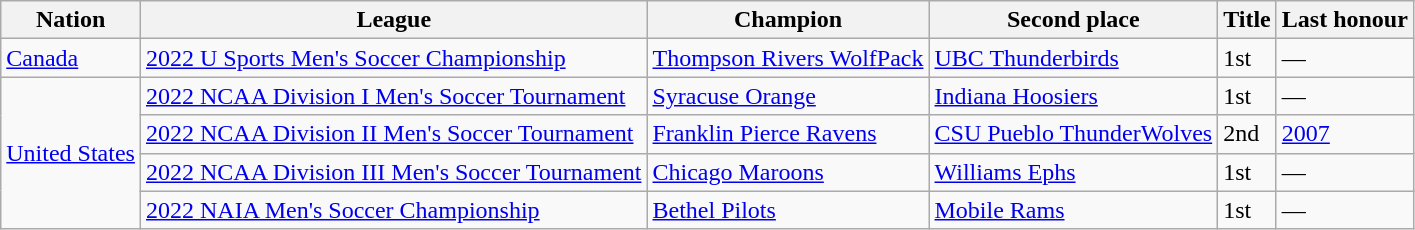<table class="wikitable sortable">
<tr>
<th>Nation</th>
<th>League</th>
<th>Champion</th>
<th>Second place</th>
<th data-sort-type="number">Title</th>
<th>Last honour</th>
</tr>
<tr>
<td> <a href='#'>Canada</a></td>
<td><a href='#'>2022 U Sports Men's Soccer Championship</a></td>
<td><a href='#'>Thompson Rivers WolfPack</a></td>
<td><a href='#'>UBC Thunderbirds</a></td>
<td>1st</td>
<td>—</td>
</tr>
<tr>
<td rowspan=6> <a href='#'>United States</a></td>
<td><a href='#'>2022 NCAA Division I Men's Soccer Tournament</a></td>
<td><a href='#'>Syracuse Orange</a></td>
<td><a href='#'>Indiana Hoosiers</a></td>
<td>1st</td>
<td>—</td>
</tr>
<tr>
<td><a href='#'>2022 NCAA Division II Men's Soccer Tournament</a></td>
<td><a href='#'>Franklin Pierce Ravens</a></td>
<td><a href='#'>CSU Pueblo ThunderWolves</a></td>
<td>2nd</td>
<td><a href='#'>2007</a></td>
</tr>
<tr>
<td><a href='#'>2022 NCAA Division III Men's Soccer Tournament</a></td>
<td><a href='#'>Chicago Maroons</a></td>
<td><a href='#'>Williams Ephs</a></td>
<td>1st</td>
<td>—</td>
</tr>
<tr>
<td><a href='#'>2022 NAIA Men's Soccer Championship</a></td>
<td><a href='#'>Bethel Pilots</a></td>
<td><a href='#'>Mobile Rams</a></td>
<td>1st</td>
<td>—</td>
</tr>
</table>
